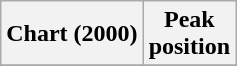<table class="wikitable sortable plainrowheaders" style="text-align:center">
<tr>
<th scope="col">Chart (2000)</th>
<th scope="col">Peak<br>position</th>
</tr>
<tr>
</tr>
</table>
